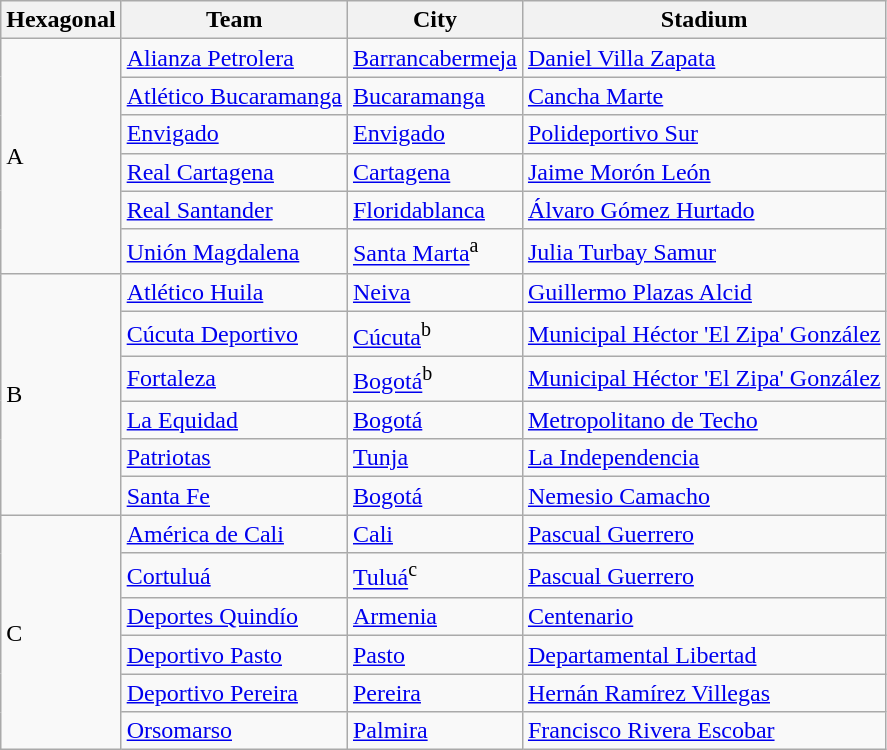<table class="wikitable sortable">
<tr>
<th>Hexagonal</th>
<th>Team</th>
<th>City</th>
<th>Stadium</th>
</tr>
<tr>
<td rowspan="6">A</td>
<td><a href='#'>Alianza Petrolera</a></td>
<td><a href='#'>Barrancabermeja</a></td>
<td><a href='#'>Daniel Villa Zapata</a></td>
</tr>
<tr>
<td><a href='#'>Atlético Bucaramanga</a></td>
<td><a href='#'>Bucaramanga</a></td>
<td><a href='#'>Cancha Marte</a></td>
</tr>
<tr>
<td><a href='#'>Envigado</a></td>
<td><a href='#'>Envigado</a></td>
<td><a href='#'>Polideportivo Sur</a></td>
</tr>
<tr>
<td><a href='#'>Real Cartagena</a></td>
<td><a href='#'>Cartagena</a></td>
<td><a href='#'>Jaime Morón León</a></td>
</tr>
<tr>
<td><a href='#'>Real Santander</a></td>
<td><a href='#'>Floridablanca</a></td>
<td><a href='#'>Álvaro Gómez Hurtado</a></td>
</tr>
<tr>
<td><a href='#'>Unión Magdalena</a></td>
<td><a href='#'>Santa Marta</a><sup>a</sup></td>
<td><a href='#'>Julia Turbay Samur</a></td>
</tr>
<tr>
<td rowspan="6">B</td>
<td><a href='#'>Atlético Huila</a></td>
<td><a href='#'>Neiva</a></td>
<td><a href='#'>Guillermo Plazas Alcid</a></td>
</tr>
<tr>
<td><a href='#'>Cúcuta Deportivo</a></td>
<td><a href='#'>Cúcuta</a><sup>b</sup></td>
<td><a href='#'>Municipal Héctor 'El Zipa' González</a></td>
</tr>
<tr>
<td><a href='#'>Fortaleza</a></td>
<td><a href='#'>Bogotá</a><sup>b</sup></td>
<td><a href='#'>Municipal Héctor 'El Zipa' González</a></td>
</tr>
<tr>
<td><a href='#'>La Equidad</a></td>
<td><a href='#'>Bogotá</a></td>
<td><a href='#'>Metropolitano de Techo</a></td>
</tr>
<tr>
<td><a href='#'>Patriotas</a></td>
<td><a href='#'>Tunja</a></td>
<td><a href='#'>La Independencia</a></td>
</tr>
<tr>
<td><a href='#'>Santa Fe</a></td>
<td><a href='#'>Bogotá</a></td>
<td><a href='#'>Nemesio Camacho</a></td>
</tr>
<tr>
<td rowspan="6">C</td>
<td><a href='#'>América de Cali</a></td>
<td><a href='#'>Cali</a></td>
<td><a href='#'>Pascual Guerrero</a></td>
</tr>
<tr>
<td><a href='#'>Cortuluá</a></td>
<td><a href='#'>Tuluá</a><sup>c</sup></td>
<td><a href='#'>Pascual Guerrero</a></td>
</tr>
<tr>
<td><a href='#'>Deportes Quindío</a></td>
<td><a href='#'>Armenia</a></td>
<td><a href='#'>Centenario</a></td>
</tr>
<tr>
<td><a href='#'>Deportivo Pasto</a></td>
<td><a href='#'>Pasto</a></td>
<td><a href='#'>Departamental Libertad</a></td>
</tr>
<tr>
<td><a href='#'>Deportivo Pereira</a></td>
<td><a href='#'>Pereira</a></td>
<td><a href='#'>Hernán Ramírez Villegas</a></td>
</tr>
<tr>
<td><a href='#'>Orsomarso</a></td>
<td><a href='#'>Palmira</a></td>
<td><a href='#'>Francisco Rivera Escobar</a></td>
</tr>
</table>
